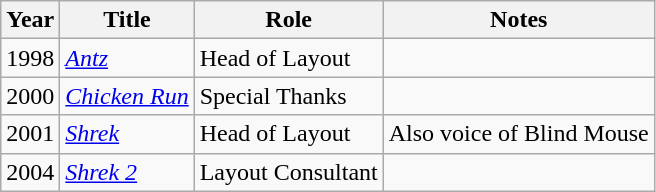<table class="wikitable sortable">
<tr>
<th>Year</th>
<th>Title</th>
<th>Role</th>
<th class="unsortable">Notes</th>
</tr>
<tr>
<td>1998</td>
<td><em><a href='#'>Antz</a></em></td>
<td>Head of Layout</td>
<td></td>
</tr>
<tr>
<td>2000</td>
<td><em><a href='#'>Chicken Run</a></em></td>
<td>Special Thanks</td>
<td></td>
</tr>
<tr>
<td>2001</td>
<td><em><a href='#'>Shrek</a></em></td>
<td>Head of Layout</td>
<td>Also voice of Blind Mouse</td>
</tr>
<tr>
<td>2004</td>
<td><em><a href='#'>Shrek 2</a></em></td>
<td>Layout Consultant</td>
<td></td>
</tr>
</table>
